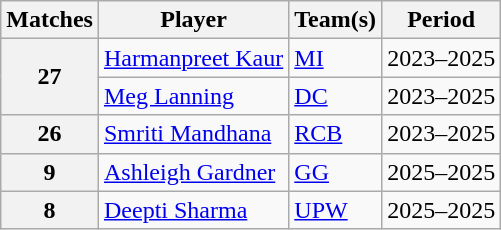<table class="wikitable">
<tr>
<th>Matches</th>
<th>Player</th>
<th>Team(s)</th>
<th>Period</th>
</tr>
<tr>
<th rowspan="2">27</th>
<td><a href='#'>Harmanpreet Kaur</a></td>
<td><a href='#'>MI</a></td>
<td>2023–2025</td>
</tr>
<tr>
<td><a href='#'>Meg Lanning</a></td>
<td><a href='#'>DC</a></td>
<td>2023–2025</td>
</tr>
<tr>
<th>26</th>
<td><a href='#'>Smriti Mandhana</a></td>
<td><a href='#'>RCB</a></td>
<td>2023–2025</td>
</tr>
<tr>
<th>9</th>
<td><a href='#'>Ashleigh Gardner</a></td>
<td><a href='#'>GG</a></td>
<td>2025–2025</td>
</tr>
<tr>
<th>8</th>
<td><a href='#'>Deepti Sharma</a></td>
<td><a href='#'>UPW</a></td>
<td>2025–2025</td>
</tr>
</table>
